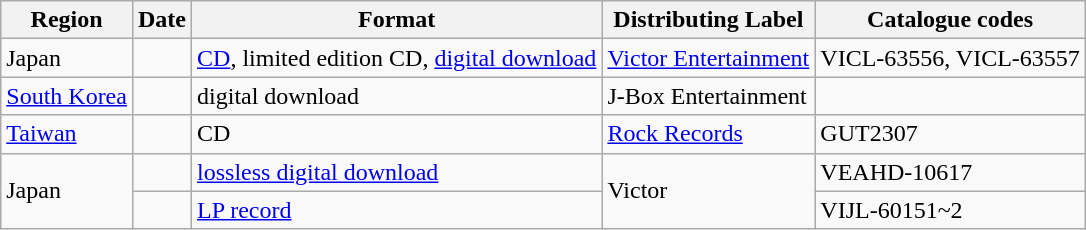<table class="wikitable">
<tr>
<th>Region</th>
<th>Date</th>
<th>Format</th>
<th>Distributing Label</th>
<th>Catalogue codes</th>
</tr>
<tr>
<td>Japan</td>
<td></td>
<td><a href='#'>CD</a>, limited edition CD, <a href='#'>digital download</a></td>
<td><a href='#'>Victor Entertainment</a></td>
<td>VICL-63556, VICL-63557</td>
</tr>
<tr>
<td><a href='#'>South Korea</a></td>
<td></td>
<td>digital download</td>
<td>J-Box Entertainment</td>
<td></td>
</tr>
<tr>
<td><a href='#'>Taiwan</a></td>
<td></td>
<td>CD</td>
<td><a href='#'>Rock Records</a></td>
<td>GUT2307</td>
</tr>
<tr>
<td rowspan=2>Japan</td>
<td></td>
<td><a href='#'>lossless digital download</a></td>
<td rowspan=2>Victor</td>
<td>VEAHD-10617</td>
</tr>
<tr>
<td></td>
<td><a href='#'>LP record</a></td>
<td>VIJL-60151~2</td>
</tr>
</table>
